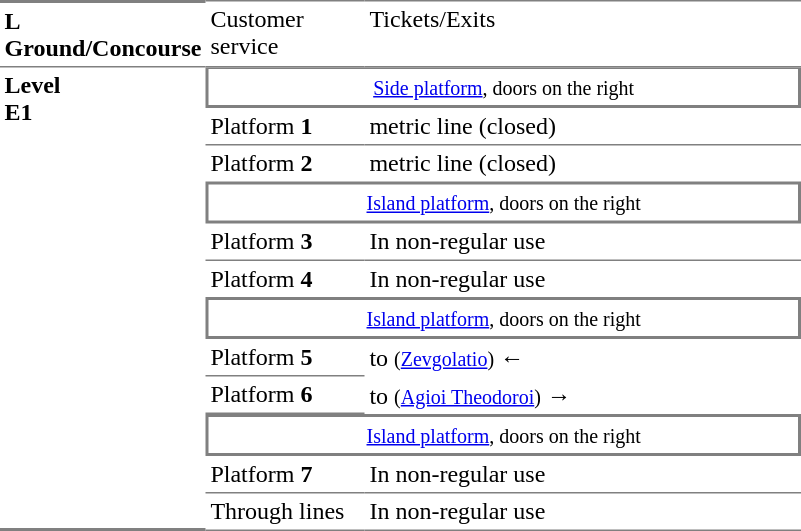<table border=0 cellspacing=0 cellpadding=3>
<tr>
<td style="border-bottom:solid 1px gray;border-top:solid 2px gray;" width=50 valign=top><strong>L<br>Ground/Concourse</strong></td>
<td style="border-top:solid 1px gray;border-bottom:solid 1px gray;" width=100 valign=top>Customer service</td>
<td style="border-top:solid 1px gray;border-bottom:solid 1px gray;" width=285 valign=top>Tickets/Exits</td>
</tr>
<tr>
<td style="border-bottom:solid 2px gray;" rowspan=12 valign=top><strong>Level<br>Ε1</strong></td>
<td style="border-top:solid 1px gray;border-right:solid 2px gray;border-left:solid 2px gray;border-bottom:solid 2px gray;text-align:center;" colspan=2><small><a href='#'>Side platform</a>, doors on the right</small></td>
</tr>
<tr>
<td style="border-bottom:solid 1px gray;">Platform <strong>1</strong></td>
<td style="border-bottom:solid 1px gray;">metric line (closed)</td>
</tr>
<tr>
<td>Platform <strong>2</strong></td>
<td>metric line (closed)</td>
</tr>
<tr>
<td style="border-top:solid 2px gray;border-right:solid 2px gray;border-left:solid 2px gray;border-bottom:solid 2px gray;text-align:center;" colspan=2><small><a href='#'>Island platform</a>, doors on the right</small></td>
</tr>
<tr>
<td style="border-bottom:solid 1px gray;">Platform <strong>3</strong></td>
<td style="border-bottom:solid 1px gray;">In non-regular use</td>
</tr>
<tr>
<td>Platform <strong>4</strong></td>
<td>In non-regular use</td>
</tr>
<tr>
<td style="border-top:solid 2px gray;border-right:solid 2px gray;border-left:solid 2px gray;border-bottom:solid 2px gray;text-align:center;" colspan=2><small><a href='#'>Island platform</a>, doors on the right</small></td>
</tr>
<tr>
<td style="border-bottom:solid 1px gray;">Platform <strong>5</strong></td>
<td> to  <small>(<a href='#'>Zevgolatio</a>)</small> ←</td>
</tr>
<tr>
<td style="border-bottom:solid 1px gray;">Platform <strong>6</strong></td>
<td> to  <small>(<a href='#'>Agioi Theodoroi</a>)</small> →</td>
</tr>
<tr>
<td style="border-top:solid 2px gray;border-right:solid 2px gray;border-left:solid 2px gray;border-bottom:solid 2px gray;text-align:center;" colspan=2><small><a href='#'>Island platform</a>, doors on the right</small></td>
</tr>
<tr>
<td style="border-bottom:solid 1px gray;">Platform <strong>7</strong></td>
<td style="border-bottom:solid 1px gray;">In non-regular use</td>
</tr>
<tr>
<td style="border-bottom:solid 1px gray;">Through lines</td>
<td style="border-bottom:solid 1px gray;">In non-regular use</td>
</tr>
</table>
